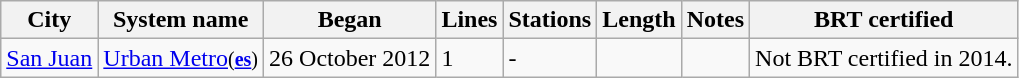<table class="wikitable">
<tr>
<th>City</th>
<th>System name</th>
<th>Began</th>
<th>Lines</th>
<th>Stations</th>
<th>Length</th>
<th>Notes</th>
<th>BRT certified</th>
</tr>
<tr>
<td><a href='#'>San Juan</a></td>
<td><a href='#'>Urban Metro</a><small>(<a href='#'><strong>es</strong></a>)</small></td>
<td>26 October 2012</td>
<td>1</td>
<td>-</td>
<td></td>
<td></td>
<td>Not BRT certified in 2014.</td>
</tr>
</table>
